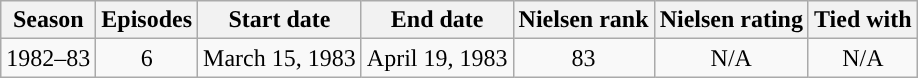<table class="wikitable" style="text-align: center">
<tr>
<th>Season</th>
<th>Episodes</th>
<th>Start date</th>
<th>End date</th>
<th>Nielsen rank</th>
<th>Nielsen rating</th>
<th>Tied with</th>
</tr>
<tr>
<td style="text-align:center">1982–83</td>
<td style="text-align:center">6</td>
<td style="text-align:center">March 15, 1983</td>
<td style="text-align:center">April 19, 1983</td>
<td style="text-align:center:">83</td>
<td style="text-align:center">N/A</td>
<td style="text-align:center">N/A</td>
</tr>
</table>
